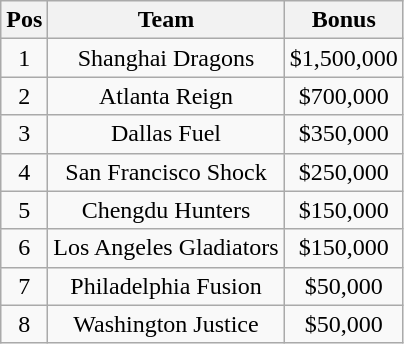<table class="wikitable" style="text-align: center;">
<tr>
<th>Pos</th>
<th>Team</th>
<th>Bonus</th>
</tr>
<tr>
<td>1</td>
<td>Shanghai Dragons</td>
<td>$1,500,000</td>
</tr>
<tr>
<td>2</td>
<td>Atlanta Reign</td>
<td>$700,000</td>
</tr>
<tr>
<td>3</td>
<td>Dallas Fuel</td>
<td>$350,000</td>
</tr>
<tr>
<td>4</td>
<td>San Francisco Shock</td>
<td>$250,000</td>
</tr>
<tr>
<td>5</td>
<td>Chengdu Hunters</td>
<td>$150,000</td>
</tr>
<tr>
<td>6</td>
<td>Los Angeles Gladiators</td>
<td>$150,000</td>
</tr>
<tr>
<td>7</td>
<td>Philadelphia Fusion</td>
<td>$50,000</td>
</tr>
<tr>
<td>8</td>
<td>Washington Justice</td>
<td>$50,000</td>
</tr>
</table>
